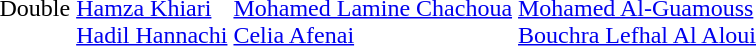<table>
<tr>
<td>Double</td>
<td><br><a href='#'>Hamza Khiari</a><br><a href='#'>Hadil Hannachi</a></td>
<td><br><a href='#'>Mohamed Lamine Chachoua</a><br><a href='#'>Celia Afenai</a></td>
<td><br><a href='#'>Mohamed Al-Guamouss</a><br><a href='#'>Bouchra Lefhal Al Aloui</a></td>
</tr>
</table>
